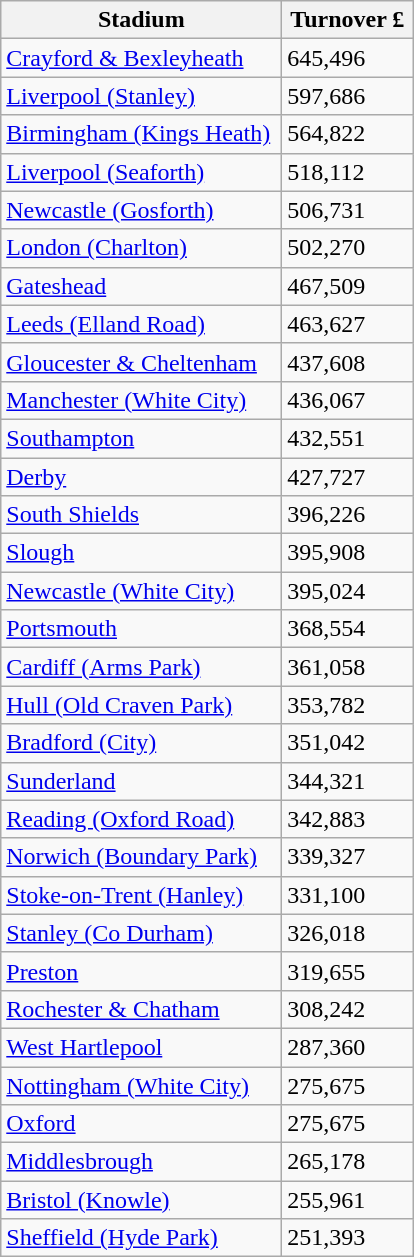<table class="wikitable">
<tr>
<th width=180>Stadium</th>
<th width=80>Turnover £</th>
</tr>
<tr>
<td><a href='#'>Crayford & Bexleyheath</a></td>
<td>645,496</td>
</tr>
<tr>
<td><a href='#'>Liverpool (Stanley)</a></td>
<td>597,686</td>
</tr>
<tr>
<td><a href='#'>Birmingham (Kings Heath)</a></td>
<td>564,822</td>
</tr>
<tr>
<td><a href='#'>Liverpool (Seaforth)</a></td>
<td>518,112</td>
</tr>
<tr>
<td><a href='#'>Newcastle (Gosforth)</a></td>
<td>506,731</td>
</tr>
<tr>
<td><a href='#'>London (Charlton)</a></td>
<td>502,270</td>
</tr>
<tr>
<td><a href='#'>Gateshead</a></td>
<td>467,509</td>
</tr>
<tr>
<td><a href='#'>Leeds (Elland Road)</a></td>
<td>463,627</td>
</tr>
<tr>
<td><a href='#'>Gloucester & Cheltenham</a></td>
<td>437,608</td>
</tr>
<tr>
<td><a href='#'>Manchester (White City)</a></td>
<td>436,067</td>
</tr>
<tr>
<td><a href='#'>Southampton</a></td>
<td>432,551</td>
</tr>
<tr>
<td><a href='#'>Derby</a></td>
<td>427,727</td>
</tr>
<tr>
<td><a href='#'>South Shields</a></td>
<td>396,226</td>
</tr>
<tr>
<td><a href='#'>Slough</a></td>
<td>395,908</td>
</tr>
<tr>
<td><a href='#'>Newcastle (White City)</a></td>
<td>395,024</td>
</tr>
<tr>
<td><a href='#'>Portsmouth</a></td>
<td>368,554</td>
</tr>
<tr>
<td><a href='#'>Cardiff (Arms Park)</a></td>
<td>361,058</td>
</tr>
<tr>
<td><a href='#'>Hull (Old Craven Park)</a></td>
<td>353,782</td>
</tr>
<tr>
<td><a href='#'>Bradford (City)</a></td>
<td>351,042</td>
</tr>
<tr>
<td><a href='#'>Sunderland</a></td>
<td>344,321</td>
</tr>
<tr>
<td><a href='#'>Reading (Oxford Road)</a></td>
<td>342,883</td>
</tr>
<tr>
<td><a href='#'>Norwich (Boundary Park)</a></td>
<td>339,327</td>
</tr>
<tr>
<td><a href='#'>Stoke-on-Trent (Hanley)</a></td>
<td>331,100</td>
</tr>
<tr>
<td><a href='#'>Stanley (Co Durham)</a></td>
<td>326,018</td>
</tr>
<tr>
<td><a href='#'>Preston</a></td>
<td>319,655</td>
</tr>
<tr>
<td><a href='#'>Rochester & Chatham</a></td>
<td>308,242</td>
</tr>
<tr>
<td><a href='#'>West Hartlepool</a></td>
<td>287,360</td>
</tr>
<tr>
<td><a href='#'>Nottingham (White City)</a></td>
<td>275,675</td>
</tr>
<tr>
<td><a href='#'>Oxford</a></td>
<td>275,675</td>
</tr>
<tr>
<td><a href='#'>Middlesbrough</a></td>
<td>265,178</td>
</tr>
<tr>
<td><a href='#'>Bristol (Knowle)</a></td>
<td>255,961</td>
</tr>
<tr>
<td><a href='#'>Sheffield (Hyde Park)</a></td>
<td>251,393</td>
</tr>
</table>
